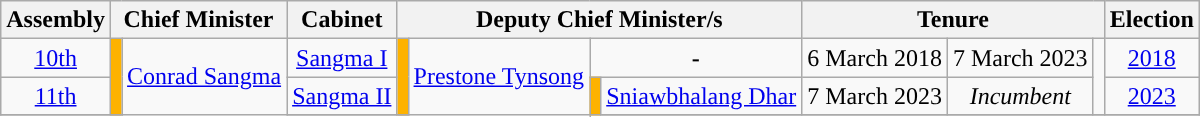<table class="wikitable sortable" style="text-align:center">
<tr>
<th>Assembly</th>
<th colspan="2">Chief Minister</th>
<th>Cabinet</th>
<th colspan="4">Deputy Chief Minister/s</th>
<th colspan="3">Tenure</th>
<th>Election</th>
</tr>
<tr>
<td><a href='#'>10th</a></td>
<td rowspan="2" style="background:#FDB200;"></td>
<td rowspan="3"><a href='#'>Conrad Sangma</a></td>
<td><a href='#'>Sangma I</a></td>
<td rowspan="2" style="background:#FDB200;"></td>
<td colspan="1" rowspan="3"><a href='#'>Prestone Tynsong</a></td>
<td colspan="2"><strong>-</strong></td>
<td>6 March 2018</td>
<td>7 March 2023</td>
<td rowspan="2"></td>
<td><a href='#'>2018</a></td>
</tr>
<tr>
<td><a href='#'>11th</a></td>
<td><a href='#'>Sangma II</a></td>
<td rowspan="2" style="background:#FDB200;"></td>
<td><a href='#'>Sniawbhalang Dhar</a></td>
<td>7 March 2023</td>
<td><em>Incumbent</em></td>
<td><a href='#'>2023</a></td>
</tr>
<tr>
</tr>
</table>
